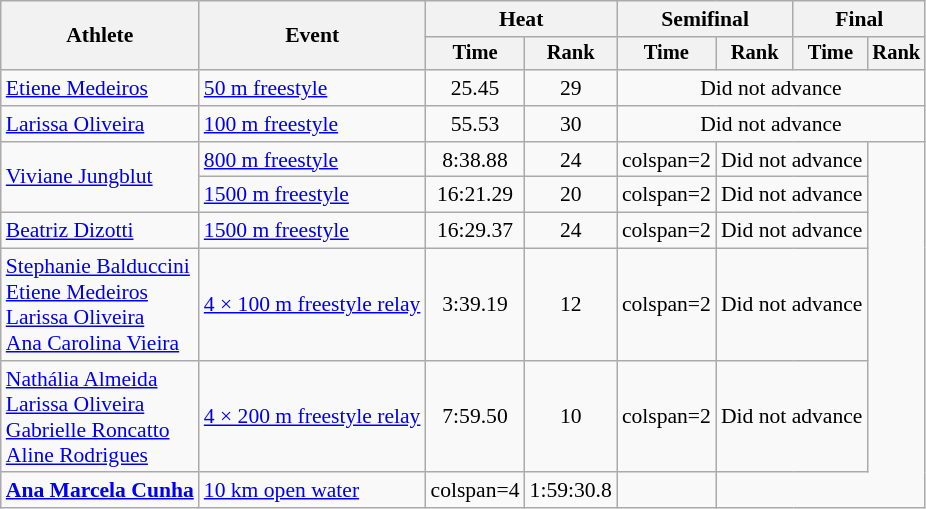<table class=wikitable style="font-size:90%">
<tr>
<th rowspan="2">Athlete</th>
<th rowspan="2">Event</th>
<th colspan="2">Heat</th>
<th colspan="2">Semifinal</th>
<th colspan="2">Final</th>
</tr>
<tr style="font-size:95%">
<th>Time</th>
<th>Rank</th>
<th>Time</th>
<th>Rank</th>
<th>Time</th>
<th>Rank</th>
</tr>
<tr align=center>
<td align=left><a href='#'>Etiene Medeiros</a></td>
<td align=left><a href='#'>50 m freestyle</a></td>
<td>25.45</td>
<td>29</td>
<td colspan="4">Did not advance</td>
</tr>
<tr align=center>
<td align=left><a href='#'>Larissa Oliveira</a></td>
<td align=left><a href='#'>100 m freestyle</a></td>
<td>55.53</td>
<td>30</td>
<td colspan="4">Did not advance</td>
</tr>
<tr align=center>
<td align=left rowspan=2><a href='#'>Viviane Jungblut</a></td>
<td align=left><a href='#'>800 m freestyle</a></td>
<td>8:38.88</td>
<td>24</td>
<td>colspan=2 </td>
<td colspan="2">Did not advance</td>
</tr>
<tr align=center>
<td align=left><a href='#'>1500 m freestyle</a></td>
<td>16:21.29</td>
<td>20</td>
<td>colspan=2 </td>
<td colspan="2">Did not advance</td>
</tr>
<tr align=center>
<td align=left><a href='#'>Beatriz Dizotti</a></td>
<td align=left><a href='#'>1500 m freestyle</a></td>
<td>16:29.37</td>
<td>24</td>
<td>colspan=2 </td>
<td colspan="2">Did not advance</td>
</tr>
<tr align=center>
<td align=left><a href='#'>Stephanie Balduccini</a><br><a href='#'>Etiene Medeiros</a><br><a href='#'>Larissa Oliveira</a><br><a href='#'>Ana Carolina Vieira</a></td>
<td align=left><a href='#'>4 × 100 m freestyle relay</a></td>
<td>3:39.19</td>
<td>12</td>
<td>colspan=2 </td>
<td colspan="2">Did not advance</td>
</tr>
<tr align=center>
<td align=left><a href='#'>Nathália Almeida</a><br><a href='#'>Larissa Oliveira</a><br><a href='#'>Gabrielle Roncatto</a><br><a href='#'>Aline Rodrigues</a></td>
<td align=left><a href='#'>4 × 200 m freestyle relay</a></td>
<td>7:59.50</td>
<td>10</td>
<td>colspan=2 </td>
<td colspan="2">Did not advance</td>
</tr>
<tr align=center>
<td align=left><strong><a href='#'>Ana Marcela Cunha</a></strong></td>
<td align=left><a href='#'>10 km open water</a></td>
<td>colspan=4 </td>
<td>1:59:30.8</td>
<td></td>
</tr>
</table>
